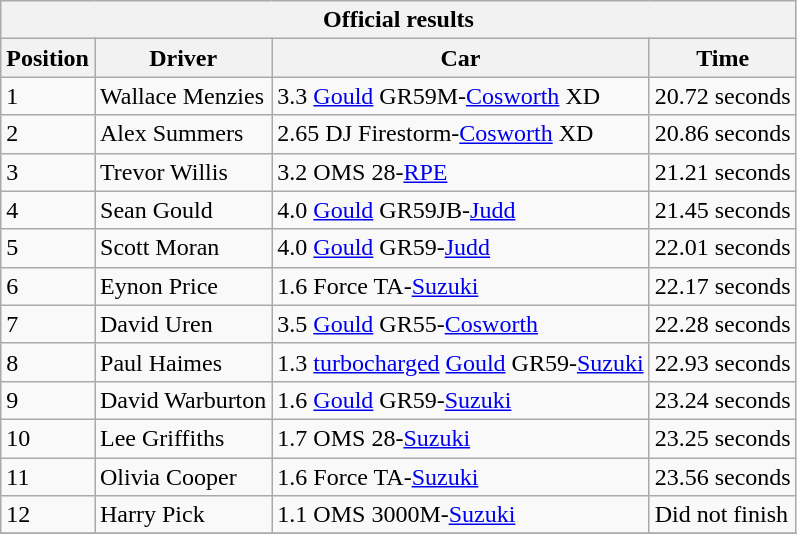<table class="wikitable" style="font-size: 100%">
<tr>
<th colspan=4>Official results</th>
</tr>
<tr>
<th>Position</th>
<th>Driver</th>
<th>Car</th>
<th>Time</th>
</tr>
<tr>
<td>1</td>
<td>Wallace Menzies</td>
<td>3.3 <a href='#'>Gould</a> GR59M-<a href='#'>Cosworth</a> XD</td>
<td>20.72 seconds</td>
</tr>
<tr>
<td>2</td>
<td>Alex Summers</td>
<td>2.65 DJ Firestorm-<a href='#'>Cosworth</a> XD</td>
<td>20.86 seconds</td>
</tr>
<tr>
<td>3</td>
<td>Trevor Willis</td>
<td>3.2 OMS 28-<a href='#'>RPE</a></td>
<td>21.21 seconds</td>
</tr>
<tr>
<td>4</td>
<td>Sean Gould</td>
<td>4.0 <a href='#'>Gould</a> GR59JB-<a href='#'>Judd</a></td>
<td>21.45 seconds</td>
</tr>
<tr>
<td>5</td>
<td>Scott Moran</td>
<td>4.0 <a href='#'>Gould</a> GR59-<a href='#'>Judd</a></td>
<td>22.01 seconds</td>
</tr>
<tr>
<td>6</td>
<td>Eynon Price</td>
<td>1.6 Force TA-<a href='#'>Suzuki</a></td>
<td>22.17 seconds</td>
</tr>
<tr>
<td>7</td>
<td>David Uren</td>
<td>3.5 <a href='#'>Gould</a> GR55-<a href='#'>Cosworth</a></td>
<td>22.28 seconds</td>
</tr>
<tr>
<td>8</td>
<td>Paul Haimes</td>
<td>1.3 <a href='#'>turbocharged</a> <a href='#'>Gould</a> GR59-<a href='#'>Suzuki</a></td>
<td>22.93 seconds</td>
</tr>
<tr>
<td>9</td>
<td>David Warburton</td>
<td>1.6 <a href='#'>Gould</a> GR59-<a href='#'>Suzuki</a></td>
<td>23.24 seconds</td>
</tr>
<tr>
<td>10</td>
<td>Lee Griffiths</td>
<td>1.7 OMS 28-<a href='#'>Suzuki</a></td>
<td>23.25 seconds</td>
</tr>
<tr>
<td>11</td>
<td>Olivia Cooper</td>
<td>1.6 Force TA-<a href='#'>Suzuki</a></td>
<td>23.56 seconds</td>
</tr>
<tr>
<td>12</td>
<td>Harry Pick</td>
<td>1.1 OMS 3000M-<a href='#'>Suzuki</a></td>
<td>Did not finish</td>
</tr>
<tr>
</tr>
</table>
